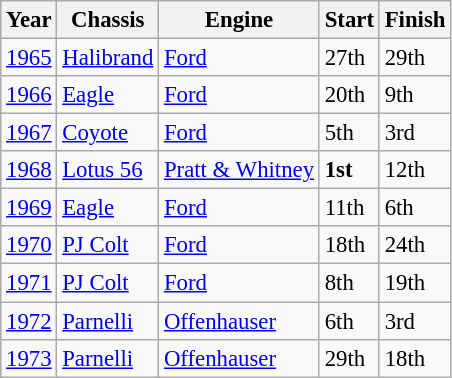<table class="wikitable" style="font-size: 95%;">
<tr>
<th>Year</th>
<th>Chassis</th>
<th>Engine</th>
<th>Start</th>
<th>Finish</th>
</tr>
<tr>
<td><a href='#'>1965</a></td>
<td><a href='#'>Halibrand</a></td>
<td><a href='#'>Ford</a></td>
<td>27th</td>
<td>29th</td>
</tr>
<tr>
<td><a href='#'>1966</a></td>
<td><a href='#'>Eagle</a></td>
<td><a href='#'>Ford</a></td>
<td>20th</td>
<td>9th</td>
</tr>
<tr>
<td><a href='#'>1967</a></td>
<td><a href='#'>Coyote</a></td>
<td><a href='#'>Ford</a></td>
<td>5th</td>
<td>3rd</td>
</tr>
<tr>
<td><a href='#'>1968</a></td>
<td><a href='#'>Lotus 56</a></td>
<td><a href='#'>Pratt & Whitney</a></td>
<td><strong>1st</strong></td>
<td>12th</td>
</tr>
<tr>
<td><a href='#'>1969</a></td>
<td><a href='#'>Eagle</a></td>
<td><a href='#'>Ford</a></td>
<td>11th</td>
<td>6th</td>
</tr>
<tr>
<td><a href='#'>1970</a></td>
<td><a href='#'>PJ Colt</a></td>
<td><a href='#'>Ford</a></td>
<td>18th</td>
<td>24th</td>
</tr>
<tr>
<td><a href='#'>1971</a></td>
<td><a href='#'>PJ Colt</a></td>
<td><a href='#'>Ford</a></td>
<td>8th</td>
<td>19th</td>
</tr>
<tr>
<td><a href='#'>1972</a></td>
<td><a href='#'>Parnelli</a></td>
<td><a href='#'>Offenhauser</a></td>
<td>6th</td>
<td>3rd</td>
</tr>
<tr>
<td><a href='#'>1973</a></td>
<td><a href='#'>Parnelli</a></td>
<td><a href='#'>Offenhauser</a></td>
<td>29th</td>
<td>18th</td>
</tr>
</table>
